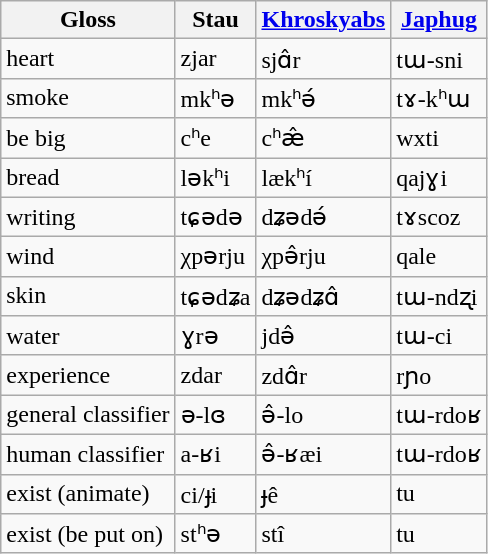<table class="wikitable sortable">
<tr>
<th>Gloss</th>
<th>Stau</th>
<th><a href='#'>Khroskyabs</a></th>
<th><a href='#'>Japhug</a></th>
</tr>
<tr>
<td>heart</td>
<td>zjar</td>
<td>sjɑ̂r</td>
<td>tɯ-sni</td>
</tr>
<tr>
<td>smoke</td>
<td>mkʰə</td>
<td>mkʰə́</td>
<td>tɤ-kʰɯ</td>
</tr>
<tr>
<td>be big</td>
<td>cʰe</td>
<td>cʰæ̂</td>
<td>wxti</td>
</tr>
<tr>
<td>bread</td>
<td>ləkʰi</td>
<td>lækʰí</td>
<td>qajɣi</td>
</tr>
<tr>
<td>writing</td>
<td>tɕədə</td>
<td>dʑədə́</td>
<td>tɤscoz</td>
</tr>
<tr>
<td>wind</td>
<td>χpərju</td>
<td>χpə̂rju</td>
<td>qale</td>
</tr>
<tr>
<td>skin</td>
<td>tɕədʑa</td>
<td>dʑədʑɑ̂</td>
<td>tɯ-ndʐi</td>
</tr>
<tr>
<td>water</td>
<td>ɣrə</td>
<td>jdə̂</td>
<td>tɯ-ci</td>
</tr>
<tr>
<td>experience</td>
<td>zdar</td>
<td>zdɑ̂r</td>
<td>rɲo</td>
</tr>
<tr>
<td>general classifier</td>
<td>ə-lɞ</td>
<td>ə̂-lo</td>
<td>tɯ-rdoʁ</td>
</tr>
<tr>
<td>human classifier</td>
<td>a-ʁi</td>
<td>ə̂-ʁæi</td>
<td>tɯ-rdoʁ</td>
</tr>
<tr>
<td>exist (animate)</td>
<td>ci/ɟi</td>
<td>ɟê</td>
<td>tu</td>
</tr>
<tr>
<td>exist (be put on)</td>
<td>stʰə</td>
<td>stî</td>
<td>tu</td>
</tr>
</table>
